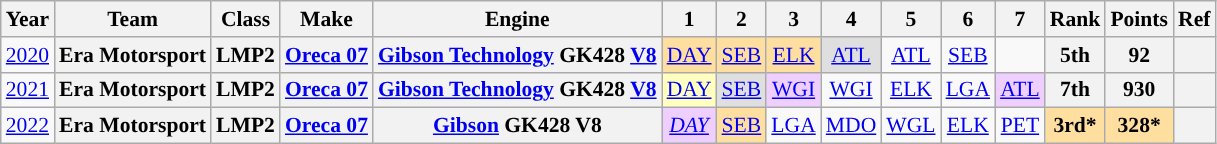<table class="wikitable" style="text-align:center; font-size:90%">
<tr>
<th>Year</th>
<th>Team</th>
<th>Class</th>
<th>Make</th>
<th>Engine</th>
<th>1</th>
<th>2</th>
<th>3</th>
<th>4</th>
<th>5</th>
<th>6</th>
<th>7</th>
<th>Rank</th>
<th>Points</th>
<th>Ref</th>
</tr>
<tr>
<td><a href='#'>2020</a></td>
<th>Era Motorsport</th>
<th>LMP2</th>
<th><a href='#'>Oreca 07</a></th>
<th><a href='#'>Gibson Technology</a> GK428 <a href='#'>V8</a></th>
<td style="background:#FFDF9F;"><a href='#'>DAY</a><br></td>
<td style="background:#FFDF9F;"><a href='#'>SEB</a><br></td>
<td style="background:#FFDF9F;"><a href='#'>ELK</a><br></td>
<td style="background:#DFDFDF;"><a href='#'>ATL</a><br></td>
<td><a href='#'>ATL</a></td>
<td><a href='#'>SEB</a></td>
<td></td>
<th>5th</th>
<th>92</th>
<th></th>
</tr>
<tr>
<td><a href='#'>2021</a></td>
<th>Era Motorsport</th>
<th>LMP2</th>
<th><a href='#'>Oreca 07</a></th>
<th><a href='#'>Gibson Technology</a> GK428 <a href='#'>V8</a></th>
<td style="background:#FFFFBF;"><a href='#'>DAY</a><br></td>
<td style="background:#DFDFDF;"><a href='#'>SEB</a><br></td>
<td style="background:#EFCFFF;"><a href='#'>WGI</a><br></td>
<td><a href='#'>WGI</a></td>
<td><a href='#'>ELK</a></td>
<td><a href='#'>LGA</a></td>
<td style="background:#EFCFFF;"><a href='#'>ATL</a><br></td>
<th>7th</th>
<th>930</th>
<th></th>
</tr>
<tr>
<td><a href='#'>2022</a></td>
<th>Era Motorsport</th>
<th>LMP2</th>
<th><a href='#'>Oreca 07</a></th>
<th><a href='#'>Gibson</a> GK428 V8</th>
<td style="background:#EFCFFF;"><em><a href='#'>DAY</a></em><br></td>
<td style="background:#FFDF9F;"><a href='#'>SEB</a><br></td>
<td style="background:"><a href='#'>LGA</a><br></td>
<td style="background:"><a href='#'>MDO</a><br></td>
<td style="background:#;"><a href='#'>WGL</a><br></td>
<td style="background:"><a href='#'>ELK</a><br></td>
<td style="background:"><a href='#'>PET</a><br></td>
<th style="background:#FFDF9F;">3rd*</th>
<th style="background:#FFDF9F;">328*</th>
<th></th>
</tr>
</table>
